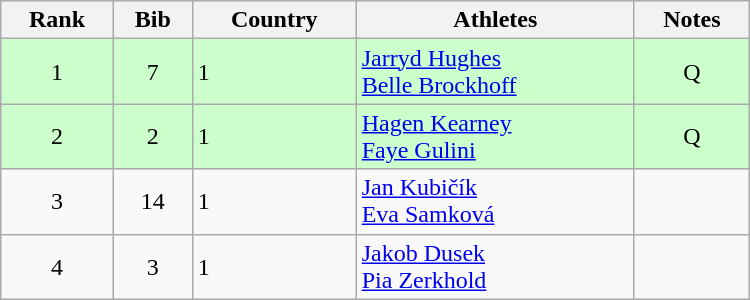<table class="wikitable" style="text-align:center; width:500px">
<tr>
<th>Rank</th>
<th>Bib</th>
<th>Country</th>
<th>Athletes</th>
<th>Notes</th>
</tr>
<tr bgcolor=ccffcc>
<td>1</td>
<td>7</td>
<td align=left> 1</td>
<td align=left><a href='#'>Jarryd Hughes</a> <br><a href='#'>Belle Brockhoff</a></td>
<td>Q</td>
</tr>
<tr bgcolor=ccffcc>
<td>2</td>
<td>2</td>
<td align=left> 1</td>
<td align=left><a href='#'>Hagen Kearney</a> <br><a href='#'>Faye Gulini</a></td>
<td>Q</td>
</tr>
<tr>
<td>3</td>
<td>14</td>
<td align=left> 1</td>
<td align=left><a href='#'>Jan Kubičík</a> <br><a href='#'>Eva Samková</a></td>
<td></td>
</tr>
<tr>
<td>4</td>
<td>3</td>
<td align=left> 1</td>
<td align=left><a href='#'>Jakob Dusek</a> <br><a href='#'>Pia Zerkhold</a></td>
<td></td>
</tr>
</table>
